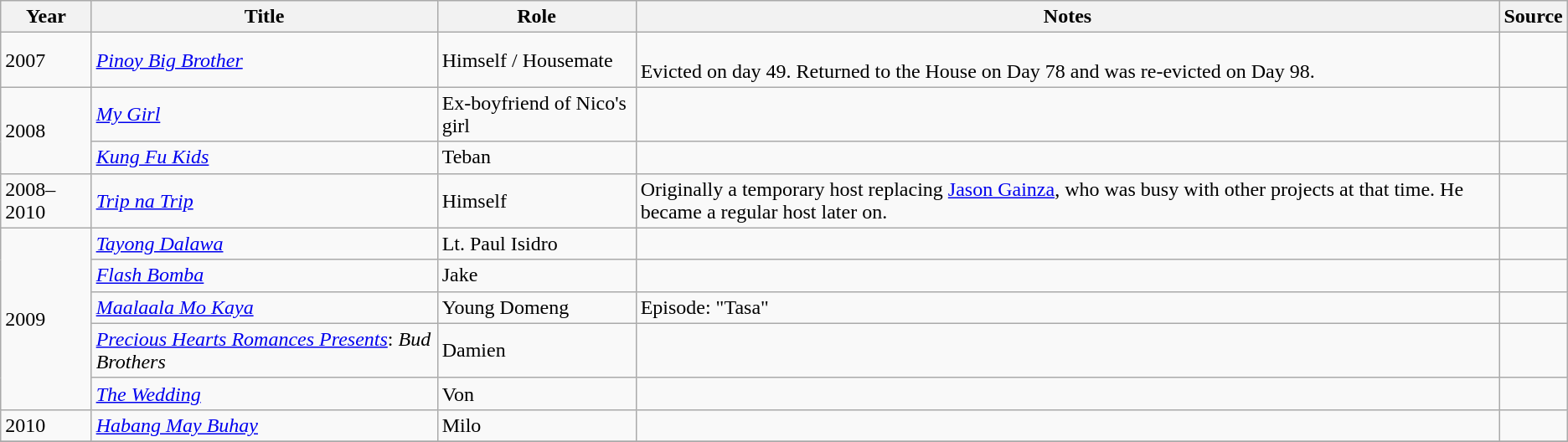<table class="wikitable sortable" >
<tr>
<th>Year</th>
<th>Title</th>
<th>Role</th>
<th class="unsortable">Notes </th>
<th class="unsortable">Source </th>
</tr>
<tr>
<td>2007</td>
<td><em><a href='#'>Pinoy Big Brother</a></em></td>
<td>Himself / Housemate</td>
<td><br> Evicted on day 49. Returned to the House on Day 78 and was re-evicted on Day 98.</td>
<td></td>
</tr>
<tr>
<td rowspan="2">2008</td>
<td><em><a href='#'>My Girl</a></em></td>
<td>Ex-boyfriend of Nico's girl</td>
<td></td>
<td></td>
</tr>
<tr>
<td><em><a href='#'>Kung Fu Kids</a></em></td>
<td>Teban</td>
<td></td>
<td></td>
</tr>
<tr>
<td>2008–2010</td>
<td><em><a href='#'>Trip na Trip</a></em></td>
<td>Himself</td>
<td>Originally a temporary host replacing <a href='#'>Jason Gainza</a>, who was busy with other projects at that time.  He became a regular host later on.</td>
<td></td>
</tr>
<tr>
<td rowspan="5">2009</td>
<td><em><a href='#'>Tayong Dalawa</a></em></td>
<td>Lt. Paul Isidro</td>
<td></td>
<td></td>
</tr>
<tr>
<td><em><a href='#'>Flash Bomba</a></em></td>
<td>Jake</td>
<td></td>
<td></td>
</tr>
<tr>
<td><em><a href='#'>Maalaala Mo Kaya</a></em></td>
<td>Young Domeng</td>
<td>Episode: "Tasa"</td>
<td></td>
</tr>
<tr>
<td><em><a href='#'>Precious Hearts Romances Presents</a></em>: <em>Bud Brothers</em></td>
<td>Damien</td>
<td></td>
<td></td>
</tr>
<tr>
<td><em><a href='#'>The Wedding</a></em></td>
<td>Von</td>
<td></td>
<td></td>
</tr>
<tr>
<td>2010</td>
<td><em><a href='#'>Habang May Buhay</a></em></td>
<td>Milo</td>
<td></td>
<td></td>
</tr>
<tr>
</tr>
</table>
